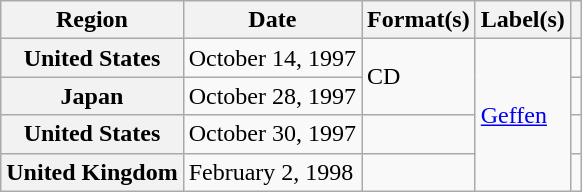<table class="wikitable plainrowheaders">
<tr>
<th scope="col">Region</th>
<th scope="col">Date</th>
<th scope="col">Format(s)</th>
<th scope="col">Label(s)</th>
<th scope="col"></th>
</tr>
<tr>
<th scope="row">United States</th>
<td>October 14, 1997</td>
<td rowspan="2">CD</td>
<td rowspan="4"><a href='#'>Geffen</a></td>
<td></td>
</tr>
<tr>
<th scope="row">Japan</th>
<td>October 28, 1997</td>
<td></td>
</tr>
<tr>
<th scope="row">United States</th>
<td>October 30, 1997</td>
<td></td>
<td></td>
</tr>
<tr>
<th scope="row">United Kingdom</th>
<td>February 2, 1998</td>
<td></td>
<td></td>
</tr>
</table>
